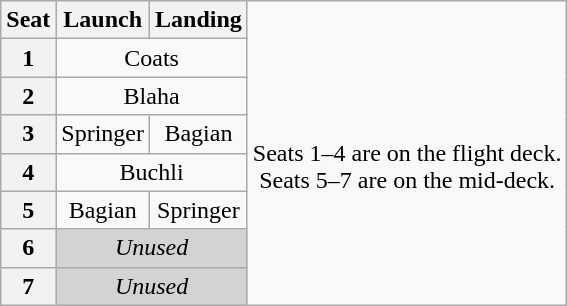<table class="wikitable" style="text-align:center">
<tr>
<th>Seat</th>
<th>Launch</th>
<th>Landing</th>
<td rowspan=8><br>Seats 1–4 are on the flight deck.<br>Seats 5–7 are on the mid-deck.</td>
</tr>
<tr>
<th>1</th>
<td colspan=2>Coats</td>
</tr>
<tr>
<th>2</th>
<td colspan=2>Blaha</td>
</tr>
<tr>
<th>3</th>
<td>Springer</td>
<td>Bagian</td>
</tr>
<tr>
<th>4</th>
<td colspan=2>Buchli</td>
</tr>
<tr>
<th>5</th>
<td>Bagian</td>
<td>Springer</td>
</tr>
<tr>
<th>6</th>
<td colspan=2 style="background-color:lightgray"><em>Unused</em></td>
</tr>
<tr>
<th>7</th>
<td colspan=2 style="background-color:lightgray"><em>Unused</em></td>
</tr>
</table>
